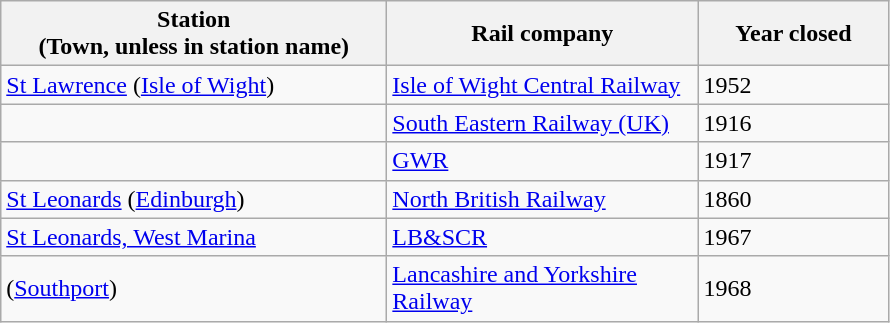<table class="wikitable sortable">
<tr>
<th style="width:250px">Station<br>(Town, unless in station name)</th>
<th style="width:200px">Rail company</th>
<th style="width:120px">Year closed</th>
</tr>
<tr>
<td><a href='#'>St Lawrence</a> (<a href='#'>Isle of Wight</a>)</td>
<td><a href='#'>Isle of Wight Central Railway</a></td>
<td>1952</td>
</tr>
<tr>
<td></td>
<td><a href='#'>South Eastern Railway (UK)</a></td>
<td>1916</td>
</tr>
<tr>
<td></td>
<td><a href='#'>GWR</a></td>
<td>1917</td>
</tr>
<tr>
<td><a href='#'>St Leonards</a> (<a href='#'>Edinburgh</a>)</td>
<td><a href='#'>North British Railway</a></td>
<td>1860</td>
</tr>
<tr>
<td><a href='#'>St Leonards, West Marina</a></td>
<td><a href='#'>LB&SCR</a></td>
<td>1967</td>
</tr>
<tr>
<td> (<a href='#'>Southport</a>)</td>
<td><a href='#'>Lancashire and Yorkshire Railway</a></td>
<td>1968</td>
</tr>
</table>
